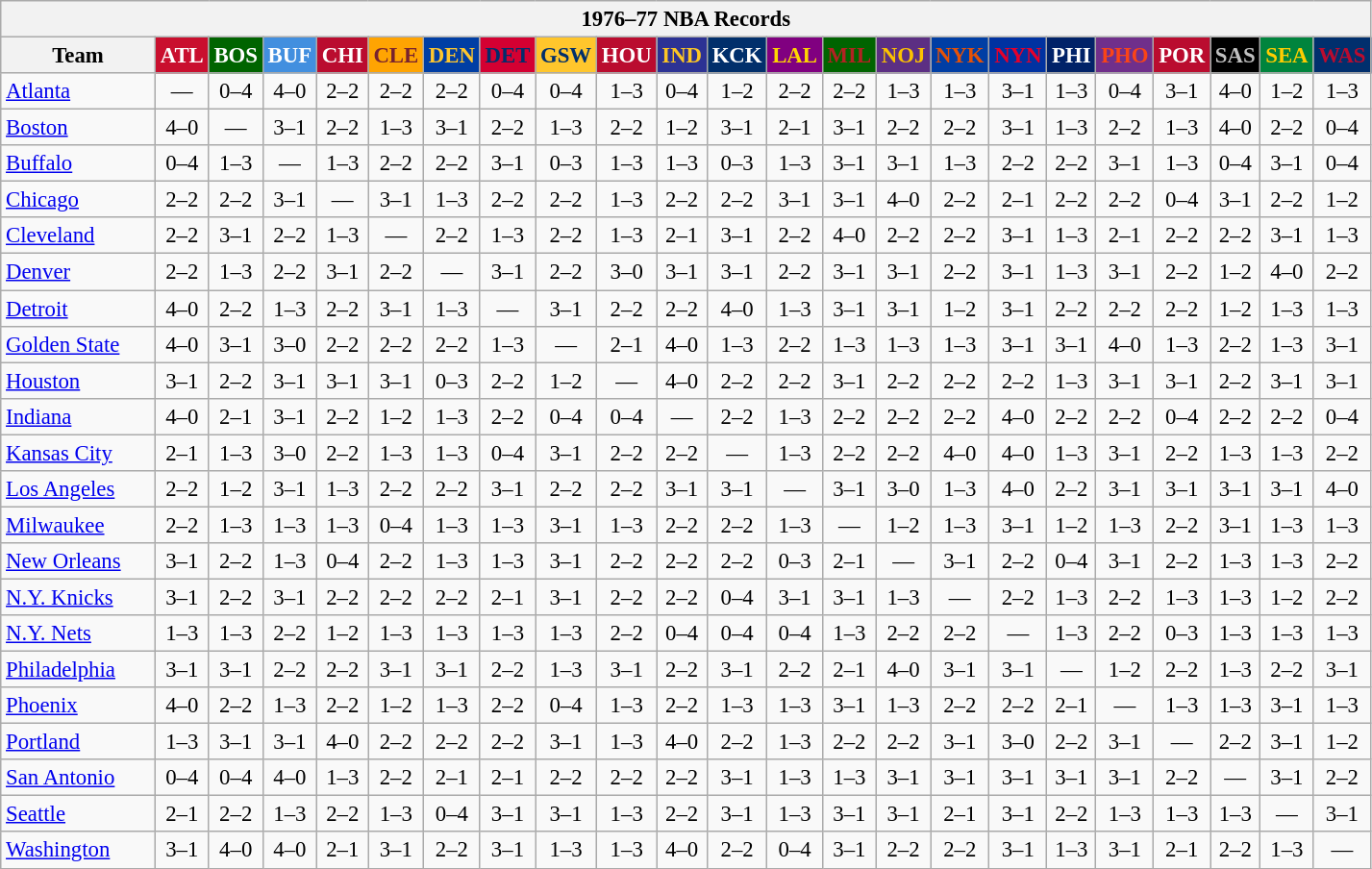<table class="wikitable" style="font-size:95%; text-align:center;">
<tr>
<th colspan=23>1976–77 NBA Records</th>
</tr>
<tr>
<th width=100>Team</th>
<th style="background:#C90F2E;color:#FFFFFF;width=35">ATL</th>
<th style="background:#006400;color:#FFFFFF;width=35">BOS</th>
<th style="background:#428FDF;color:#FFFFFF;width=35">BUF</th>
<th style="background:#BA0C2F;color:#FFFFFF;width=35">CHI</th>
<th style="background:#FFA402;color:#77222F;width=35">CLE</th>
<th style="background:#003EA4;color:#FFC72D;width=35">DEN</th>
<th style="background:#D40032;color:#012D6C;width=35">DET</th>
<th style="background:#FFC62C;color:#012F6B;width=35">GSW</th>
<th style="background:#BA0C2F;color:#FFFFFF;width=35">HOU</th>
<th style="background:#2C3294;color:#FCC624;width=35">IND</th>
<th style="background:#012F6B;color:#FFFFFF;width=35">KCK</th>
<th style="background:#800080;color:#FFD700;width=35">LAL</th>
<th style="background:#006400;color:#B22222;width=35">MIL</th>
<th style="background:#5C2F83;color:#FCC200;width=35">NOJ</th>
<th style="background:#003EA4;color:#E35208;width=35">NYK</th>
<th style="background:#0032A1;color:#E5002B;width=35">NYN</th>
<th style="background:#012268;color:#FFFFFF;width=35">PHI</th>
<th style="background:#702F8B;color:#FA4417;width=35">PHO</th>
<th style="background:#BA0C2F;color:#FFFFFF;width=35">POR</th>
<th style="background:#000000;color:#C0C0C0;width=35">SAS</th>
<th style="background:#00843D;color:#FFCD01;width=35">SEA</th>
<th style="background:#012F6D;color:#BA0C2F;width=35">WAS</th>
</tr>
<tr>
<td style="text-align:left;"><a href='#'>Atlanta</a></td>
<td>—</td>
<td>0–4</td>
<td>4–0</td>
<td>2–2</td>
<td>2–2</td>
<td>2–2</td>
<td>0–4</td>
<td>0–4</td>
<td>1–3</td>
<td>0–4</td>
<td>1–2</td>
<td>2–2</td>
<td>2–2</td>
<td>1–3</td>
<td>1–3</td>
<td>3–1</td>
<td>1–3</td>
<td>0–4</td>
<td>3–1</td>
<td>4–0</td>
<td>1–2</td>
<td>1–3</td>
</tr>
<tr>
<td style="text-align:left;"><a href='#'>Boston</a></td>
<td>4–0</td>
<td>—</td>
<td>3–1</td>
<td>2–2</td>
<td>1–3</td>
<td>3–1</td>
<td>2–2</td>
<td>1–3</td>
<td>2–2</td>
<td>1–2</td>
<td>3–1</td>
<td>2–1</td>
<td>3–1</td>
<td>2–2</td>
<td>2–2</td>
<td>3–1</td>
<td>1–3</td>
<td>2–2</td>
<td>1–3</td>
<td>4–0</td>
<td>2–2</td>
<td>0–4</td>
</tr>
<tr>
<td style="text-align:left;"><a href='#'>Buffalo</a></td>
<td>0–4</td>
<td>1–3</td>
<td>—</td>
<td>1–3</td>
<td>2–2</td>
<td>2–2</td>
<td>3–1</td>
<td>0–3</td>
<td>1–3</td>
<td>1–3</td>
<td>0–3</td>
<td>1–3</td>
<td>3–1</td>
<td>3–1</td>
<td>1–3</td>
<td>2–2</td>
<td>2–2</td>
<td>3–1</td>
<td>1–3</td>
<td>0–4</td>
<td>3–1</td>
<td>0–4</td>
</tr>
<tr>
<td style="text-align:left;"><a href='#'>Chicago</a></td>
<td>2–2</td>
<td>2–2</td>
<td>3–1</td>
<td>—</td>
<td>3–1</td>
<td>1–3</td>
<td>2–2</td>
<td>2–2</td>
<td>1–3</td>
<td>2–2</td>
<td>2–2</td>
<td>3–1</td>
<td>3–1</td>
<td>4–0</td>
<td>2–2</td>
<td>2–1</td>
<td>2–2</td>
<td>2–2</td>
<td>0–4</td>
<td>3–1</td>
<td>2–2</td>
<td>1–2</td>
</tr>
<tr>
<td style="text-align:left;"><a href='#'>Cleveland</a></td>
<td>2–2</td>
<td>3–1</td>
<td>2–2</td>
<td>1–3</td>
<td>—</td>
<td>2–2</td>
<td>1–3</td>
<td>2–2</td>
<td>1–3</td>
<td>2–1</td>
<td>3–1</td>
<td>2–2</td>
<td>4–0</td>
<td>2–2</td>
<td>2–2</td>
<td>3–1</td>
<td>1–3</td>
<td>2–1</td>
<td>2–2</td>
<td>2–2</td>
<td>3–1</td>
<td>1–3</td>
</tr>
<tr>
<td style="text-align:left;"><a href='#'>Denver</a></td>
<td>2–2</td>
<td>1–3</td>
<td>2–2</td>
<td>3–1</td>
<td>2–2</td>
<td>—</td>
<td>3–1</td>
<td>2–2</td>
<td>3–0</td>
<td>3–1</td>
<td>3–1</td>
<td>2–2</td>
<td>3–1</td>
<td>3–1</td>
<td>2–2</td>
<td>3–1</td>
<td>1–3</td>
<td>3–1</td>
<td>2–2</td>
<td>1–2</td>
<td>4–0</td>
<td>2–2</td>
</tr>
<tr>
<td style="text-align:left;"><a href='#'>Detroit</a></td>
<td>4–0</td>
<td>2–2</td>
<td>1–3</td>
<td>2–2</td>
<td>3–1</td>
<td>1–3</td>
<td>—</td>
<td>3–1</td>
<td>2–2</td>
<td>2–2</td>
<td>4–0</td>
<td>1–3</td>
<td>3–1</td>
<td>3–1</td>
<td>1–2</td>
<td>3–1</td>
<td>2–2</td>
<td>2–2</td>
<td>2–2</td>
<td>1–2</td>
<td>1–3</td>
<td>1–3</td>
</tr>
<tr>
<td style="text-align:left;"><a href='#'>Golden State</a></td>
<td>4–0</td>
<td>3–1</td>
<td>3–0</td>
<td>2–2</td>
<td>2–2</td>
<td>2–2</td>
<td>1–3</td>
<td>—</td>
<td>2–1</td>
<td>4–0</td>
<td>1–3</td>
<td>2–2</td>
<td>1–3</td>
<td>1–3</td>
<td>1–3</td>
<td>3–1</td>
<td>3–1</td>
<td>4–0</td>
<td>1–3</td>
<td>2–2</td>
<td>1–3</td>
<td>3–1</td>
</tr>
<tr>
<td style="text-align:left;"><a href='#'>Houston</a></td>
<td>3–1</td>
<td>2–2</td>
<td>3–1</td>
<td>3–1</td>
<td>3–1</td>
<td>0–3</td>
<td>2–2</td>
<td>1–2</td>
<td>—</td>
<td>4–0</td>
<td>2–2</td>
<td>2–2</td>
<td>3–1</td>
<td>2–2</td>
<td>2–2</td>
<td>2–2</td>
<td>1–3</td>
<td>3–1</td>
<td>3–1</td>
<td>2–2</td>
<td>3–1</td>
<td>3–1</td>
</tr>
<tr>
<td style="text-align:left;"><a href='#'>Indiana</a></td>
<td>4–0</td>
<td>2–1</td>
<td>3–1</td>
<td>2–2</td>
<td>1–2</td>
<td>1–3</td>
<td>2–2</td>
<td>0–4</td>
<td>0–4</td>
<td>—</td>
<td>2–2</td>
<td>1–3</td>
<td>2–2</td>
<td>2–2</td>
<td>2–2</td>
<td>4–0</td>
<td>2–2</td>
<td>2–2</td>
<td>0–4</td>
<td>2–2</td>
<td>2–2</td>
<td>0–4</td>
</tr>
<tr>
<td style="text-align:left;"><a href='#'>Kansas City</a></td>
<td>2–1</td>
<td>1–3</td>
<td>3–0</td>
<td>2–2</td>
<td>1–3</td>
<td>1–3</td>
<td>0–4</td>
<td>3–1</td>
<td>2–2</td>
<td>2–2</td>
<td>—</td>
<td>1–3</td>
<td>2–2</td>
<td>2–2</td>
<td>4–0</td>
<td>4–0</td>
<td>1–3</td>
<td>3–1</td>
<td>2–2</td>
<td>1–3</td>
<td>1–3</td>
<td>2–2</td>
</tr>
<tr>
<td style="text-align:left;"><a href='#'>Los Angeles</a></td>
<td>2–2</td>
<td>1–2</td>
<td>3–1</td>
<td>1–3</td>
<td>2–2</td>
<td>2–2</td>
<td>3–1</td>
<td>2–2</td>
<td>2–2</td>
<td>3–1</td>
<td>3–1</td>
<td>—</td>
<td>3–1</td>
<td>3–0</td>
<td>1–3</td>
<td>4–0</td>
<td>2–2</td>
<td>3–1</td>
<td>3–1</td>
<td>3–1</td>
<td>3–1</td>
<td>4–0</td>
</tr>
<tr>
<td style="text-align:left;"><a href='#'>Milwaukee</a></td>
<td>2–2</td>
<td>1–3</td>
<td>1–3</td>
<td>1–3</td>
<td>0–4</td>
<td>1–3</td>
<td>1–3</td>
<td>3–1</td>
<td>1–3</td>
<td>2–2</td>
<td>2–2</td>
<td>1–3</td>
<td>—</td>
<td>1–2</td>
<td>1–3</td>
<td>3–1</td>
<td>1–2</td>
<td>1–3</td>
<td>2–2</td>
<td>3–1</td>
<td>1–3</td>
<td>1–3</td>
</tr>
<tr>
<td style="text-align:left;"><a href='#'>New Orleans</a></td>
<td>3–1</td>
<td>2–2</td>
<td>1–3</td>
<td>0–4</td>
<td>2–2</td>
<td>1–3</td>
<td>1–3</td>
<td>3–1</td>
<td>2–2</td>
<td>2–2</td>
<td>2–2</td>
<td>0–3</td>
<td>2–1</td>
<td>—</td>
<td>3–1</td>
<td>2–2</td>
<td>0–4</td>
<td>3–1</td>
<td>2–2</td>
<td>1–3</td>
<td>1–3</td>
<td>2–2</td>
</tr>
<tr>
<td style="text-align:left;"><a href='#'>N.Y. Knicks</a></td>
<td>3–1</td>
<td>2–2</td>
<td>3–1</td>
<td>2–2</td>
<td>2–2</td>
<td>2–2</td>
<td>2–1</td>
<td>3–1</td>
<td>2–2</td>
<td>2–2</td>
<td>0–4</td>
<td>3–1</td>
<td>3–1</td>
<td>1–3</td>
<td>—</td>
<td>2–2</td>
<td>1–3</td>
<td>2–2</td>
<td>1–3</td>
<td>1–3</td>
<td>1–2</td>
<td>2–2</td>
</tr>
<tr>
<td style="text-align:left;"><a href='#'>N.Y. Nets</a></td>
<td>1–3</td>
<td>1–3</td>
<td>2–2</td>
<td>1–2</td>
<td>1–3</td>
<td>1–3</td>
<td>1–3</td>
<td>1–3</td>
<td>2–2</td>
<td>0–4</td>
<td>0–4</td>
<td>0–4</td>
<td>1–3</td>
<td>2–2</td>
<td>2–2</td>
<td>—</td>
<td>1–3</td>
<td>2–2</td>
<td>0–3</td>
<td>1–3</td>
<td>1–3</td>
<td>1–3</td>
</tr>
<tr>
<td style="text-align:left;"><a href='#'>Philadelphia</a></td>
<td>3–1</td>
<td>3–1</td>
<td>2–2</td>
<td>2–2</td>
<td>3–1</td>
<td>3–1</td>
<td>2–2</td>
<td>1–3</td>
<td>3–1</td>
<td>2–2</td>
<td>3–1</td>
<td>2–2</td>
<td>2–1</td>
<td>4–0</td>
<td>3–1</td>
<td>3–1</td>
<td>—</td>
<td>1–2</td>
<td>2–2</td>
<td>1–3</td>
<td>2–2</td>
<td>3–1</td>
</tr>
<tr>
<td style="text-align:left;"><a href='#'>Phoenix</a></td>
<td>4–0</td>
<td>2–2</td>
<td>1–3</td>
<td>2–2</td>
<td>1–2</td>
<td>1–3</td>
<td>2–2</td>
<td>0–4</td>
<td>1–3</td>
<td>2–2</td>
<td>1–3</td>
<td>1–3</td>
<td>3–1</td>
<td>1–3</td>
<td>2–2</td>
<td>2–2</td>
<td>2–1</td>
<td>—</td>
<td>1–3</td>
<td>1–3</td>
<td>3–1</td>
<td>1–3</td>
</tr>
<tr>
<td style="text-align:left;"><a href='#'>Portland</a></td>
<td>1–3</td>
<td>3–1</td>
<td>3–1</td>
<td>4–0</td>
<td>2–2</td>
<td>2–2</td>
<td>2–2</td>
<td>3–1</td>
<td>1–3</td>
<td>4–0</td>
<td>2–2</td>
<td>1–3</td>
<td>2–2</td>
<td>2–2</td>
<td>3–1</td>
<td>3–0</td>
<td>2–2</td>
<td>3–1</td>
<td>—</td>
<td>2–2</td>
<td>3–1</td>
<td>1–2</td>
</tr>
<tr>
<td style="text-align:left;"><a href='#'>San Antonio</a></td>
<td>0–4</td>
<td>0–4</td>
<td>4–0</td>
<td>1–3</td>
<td>2–2</td>
<td>2–1</td>
<td>2–1</td>
<td>2–2</td>
<td>2–2</td>
<td>2–2</td>
<td>3–1</td>
<td>1–3</td>
<td>1–3</td>
<td>3–1</td>
<td>3–1</td>
<td>3–1</td>
<td>3–1</td>
<td>3–1</td>
<td>2–2</td>
<td>—</td>
<td>3–1</td>
<td>2–2</td>
</tr>
<tr>
<td style="text-align:left;"><a href='#'>Seattle</a></td>
<td>2–1</td>
<td>2–2</td>
<td>1–3</td>
<td>2–2</td>
<td>1–3</td>
<td>0–4</td>
<td>3–1</td>
<td>3–1</td>
<td>1–3</td>
<td>2–2</td>
<td>3–1</td>
<td>1–3</td>
<td>3–1</td>
<td>3–1</td>
<td>2–1</td>
<td>3–1</td>
<td>2–2</td>
<td>1–3</td>
<td>1–3</td>
<td>1–3</td>
<td>—</td>
<td>3–1</td>
</tr>
<tr>
<td style="text-align:left;"><a href='#'>Washington</a></td>
<td>3–1</td>
<td>4–0</td>
<td>4–0</td>
<td>2–1</td>
<td>3–1</td>
<td>2–2</td>
<td>3–1</td>
<td>1–3</td>
<td>1–3</td>
<td>4–0</td>
<td>2–2</td>
<td>0–4</td>
<td>3–1</td>
<td>2–2</td>
<td>2–2</td>
<td>3–1</td>
<td>1–3</td>
<td>3–1</td>
<td>2–1</td>
<td>2–2</td>
<td>1–3</td>
<td>—</td>
</tr>
</table>
